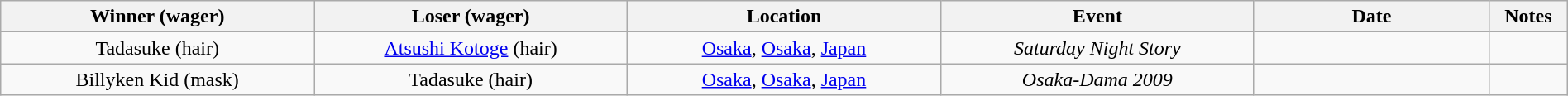<table class="wikitable" style="width:100%;">
<tr>
<th width=20%>Winner (wager)</th>
<th width=20%>Loser (wager)</th>
<th width=20%>Location</th>
<th width=20%>Event</th>
<th width=15%>Date</th>
<th width=5%>Notes</th>
</tr>
<tr style="text-align:center;">
<td>Tadasuke (hair)</td>
<td><a href='#'>Atsushi Kotoge</a> (hair)</td>
<td><a href='#'>Osaka</a>, <a href='#'>Osaka</a>, <a href='#'>Japan</a></td>
<td><em>Saturday Night Story</em></td>
<td></td>
<td></td>
</tr>
<tr style="text-align:center;">
<td>Billyken Kid (mask)</td>
<td>Tadasuke (hair)</td>
<td><a href='#'>Osaka</a>, <a href='#'>Osaka</a>, <a href='#'>Japan</a></td>
<td><em>Osaka-Dama 2009</em></td>
<td></td>
<td></td>
</tr>
</table>
